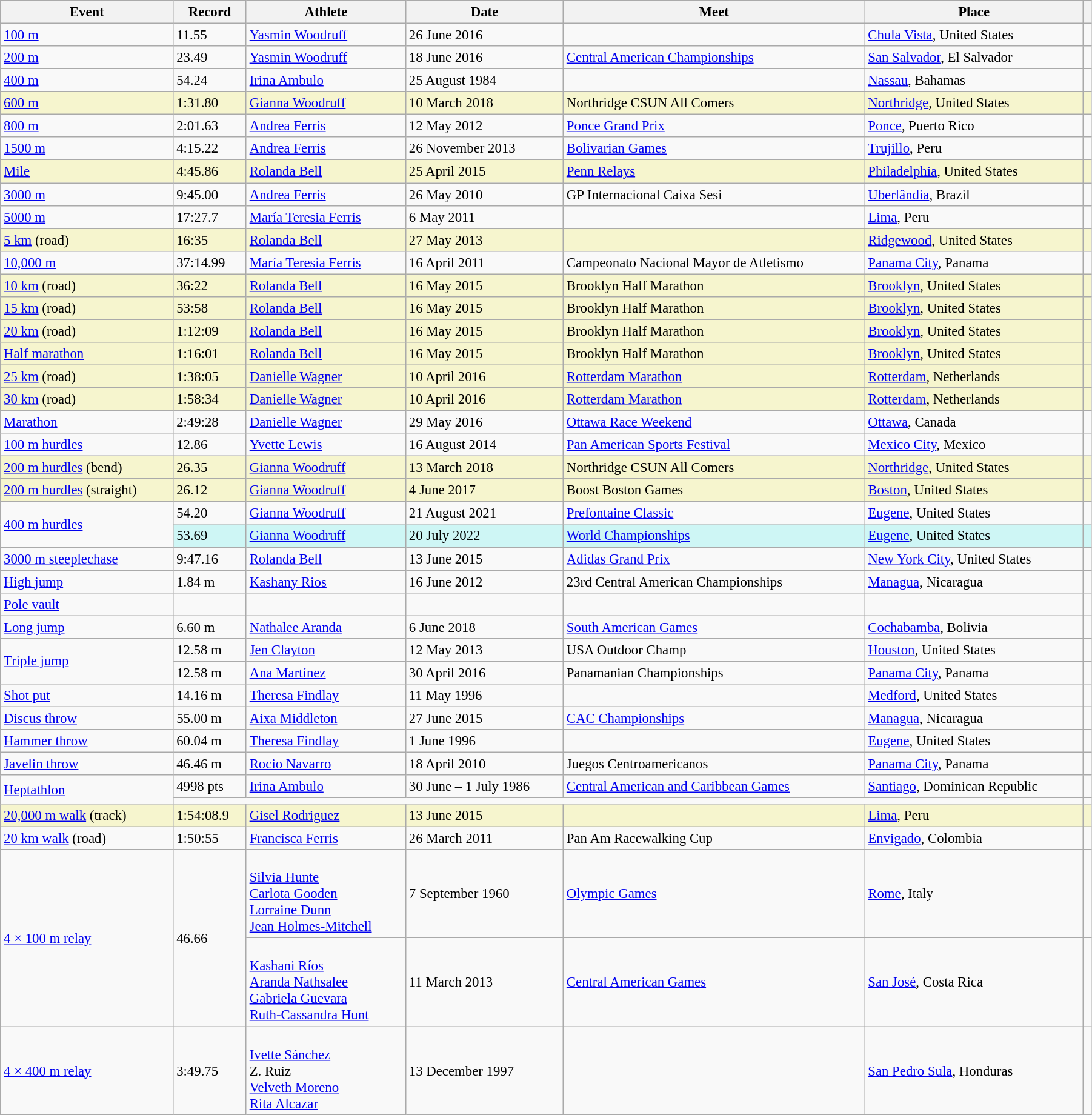<table class="wikitable" style="font-size:95%; width: 95%;">
<tr>
<th>Event</th>
<th>Record</th>
<th>Athlete</th>
<th>Date</th>
<th>Meet</th>
<th>Place</th>
<th></th>
</tr>
<tr>
<td><a href='#'>100 m</a></td>
<td>11.55 </td>
<td><a href='#'>Yasmin Woodruff</a></td>
<td>26 June 2016</td>
<td></td>
<td><a href='#'>Chula Vista</a>, United States</td>
<td></td>
</tr>
<tr>
<td><a href='#'>200 m</a></td>
<td>23.49 </td>
<td><a href='#'>Yasmin Woodruff</a></td>
<td>18 June 2016</td>
<td><a href='#'>Central American Championships</a></td>
<td><a href='#'>San Salvador</a>, El Salvador</td>
<td></td>
</tr>
<tr>
<td><a href='#'>400 m</a></td>
<td>54.24</td>
<td><a href='#'>Irina Ambulo</a></td>
<td>25 August 1984</td>
<td></td>
<td><a href='#'>Nassau</a>, Bahamas</td>
<td></td>
</tr>
<tr style="background:#f6F5CE;">
<td><a href='#'>600 m</a></td>
<td>1:31.80</td>
<td><a href='#'>Gianna Woodruff</a></td>
<td>10 March 2018</td>
<td>Northridge CSUN All Comers</td>
<td><a href='#'>Northridge</a>, United States</td>
<td></td>
</tr>
<tr>
<td><a href='#'>800 m</a></td>
<td>2:01.63</td>
<td><a href='#'>Andrea Ferris</a></td>
<td>12 May 2012</td>
<td><a href='#'>Ponce Grand Prix</a></td>
<td><a href='#'>Ponce</a>, Puerto Rico</td>
<td></td>
</tr>
<tr>
<td><a href='#'>1500 m</a></td>
<td>4:15.22</td>
<td><a href='#'>Andrea Ferris</a></td>
<td>26 November 2013</td>
<td><a href='#'>Bolivarian Games</a></td>
<td><a href='#'>Trujillo</a>, Peru</td>
<td></td>
</tr>
<tr style="background:#f6F5CE;">
<td><a href='#'>Mile</a></td>
<td>4:45.86</td>
<td><a href='#'>Rolanda Bell</a></td>
<td>25 April 2015</td>
<td><a href='#'>Penn Relays</a></td>
<td><a href='#'>Philadelphia</a>, United States</td>
<td></td>
</tr>
<tr>
<td><a href='#'>3000 m</a></td>
<td>9:45.00</td>
<td><a href='#'>Andrea Ferris</a></td>
<td>26 May 2010</td>
<td>GP Internacional Caixa Sesi</td>
<td><a href='#'>Uberlândia</a>, Brazil</td>
<td></td>
</tr>
<tr>
<td><a href='#'>5000 m</a></td>
<td>17:27.7</td>
<td><a href='#'>María Teresia Ferris</a></td>
<td>6 May 2011</td>
<td></td>
<td><a href='#'>Lima</a>, Peru</td>
<td></td>
</tr>
<tr style="background:#f6F5CE;">
<td><a href='#'>5 km</a> (road)</td>
<td>16:35</td>
<td><a href='#'>Rolanda Bell</a></td>
<td>27 May 2013</td>
<td></td>
<td><a href='#'>Ridgewood</a>, United States</td>
<td></td>
</tr>
<tr>
<td><a href='#'>10,000 m</a></td>
<td>37:14.99</td>
<td><a href='#'>María Teresia Ferris</a></td>
<td>16 April 2011</td>
<td>Campeonato Nacional Mayor de Atletismo</td>
<td><a href='#'>Panama City</a>, Panama</td>
<td></td>
</tr>
<tr style="background:#f6F5CE;">
<td><a href='#'>10 km</a> (road)</td>
<td>36:22</td>
<td><a href='#'>Rolanda Bell</a></td>
<td>16 May 2015</td>
<td>Brooklyn Half Marathon</td>
<td><a href='#'>Brooklyn</a>, United States</td>
<td></td>
</tr>
<tr style="background:#f6F5CE;">
<td><a href='#'>15 km</a> (road)</td>
<td>53:58</td>
<td><a href='#'>Rolanda Bell</a></td>
<td>16 May 2015</td>
<td>Brooklyn Half Marathon</td>
<td><a href='#'>Brooklyn</a>, United States</td>
<td></td>
</tr>
<tr style="background:#f6F5CE;">
<td><a href='#'>20 km</a> (road)</td>
<td>1:12:09</td>
<td><a href='#'>Rolanda Bell</a></td>
<td>16 May 2015</td>
<td>Brooklyn Half Marathon</td>
<td><a href='#'>Brooklyn</a>, United States</td>
<td></td>
</tr>
<tr style="background:#f6F5CE;">
<td><a href='#'>Half marathon</a></td>
<td>1:16:01</td>
<td><a href='#'>Rolanda Bell</a></td>
<td>16 May 2015</td>
<td>Brooklyn Half Marathon</td>
<td><a href='#'>Brooklyn</a>, United States</td>
<td></td>
</tr>
<tr style="background:#f6F5CE;">
<td><a href='#'>25 km</a> (road)</td>
<td>1:38:05</td>
<td><a href='#'>Danielle Wagner</a></td>
<td>10 April 2016</td>
<td><a href='#'>Rotterdam Marathon</a></td>
<td><a href='#'>Rotterdam</a>, Netherlands</td>
<td></td>
</tr>
<tr style="background:#f6F5CE;">
<td><a href='#'>30 km</a> (road)</td>
<td>1:58:34</td>
<td><a href='#'>Danielle Wagner</a></td>
<td>10 April 2016</td>
<td><a href='#'>Rotterdam Marathon</a></td>
<td><a href='#'>Rotterdam</a>, Netherlands</td>
<td></td>
</tr>
<tr>
<td><a href='#'>Marathon</a></td>
<td>2:49:28</td>
<td><a href='#'>Danielle Wagner</a></td>
<td>29 May 2016</td>
<td><a href='#'>Ottawa Race Weekend</a></td>
<td><a href='#'>Ottawa</a>, Canada</td>
<td></td>
</tr>
<tr>
<td><a href='#'>100 m hurdles</a></td>
<td>12.86  </td>
<td><a href='#'>Yvette Lewis</a></td>
<td>16 August 2014</td>
<td><a href='#'>Pan American Sports Festival</a></td>
<td><a href='#'>Mexico City</a>, Mexico</td>
<td></td>
</tr>
<tr style="background:#f6F5CE;">
<td><a href='#'>200 m hurdles</a> (bend)</td>
<td>26.35 </td>
<td><a href='#'>Gianna Woodruff</a></td>
<td>13 March 2018</td>
<td>Northridge CSUN All Comers</td>
<td><a href='#'>Northridge</a>, United States</td>
<td></td>
</tr>
<tr style="background:#f6F5CE;">
<td><a href='#'>200 m hurdles</a> (straight)</td>
<td>26.12 </td>
<td><a href='#'>Gianna Woodruff</a></td>
<td>4 June 2017</td>
<td>Boost Boston Games</td>
<td><a href='#'>Boston</a>, United States</td>
<td></td>
</tr>
<tr>
<td rowspan=2><a href='#'>400 m hurdles</a></td>
<td>54.20</td>
<td><a href='#'>Gianna Woodruff</a></td>
<td>21 August 2021</td>
<td><a href='#'>Prefontaine Classic</a></td>
<td><a href='#'>Eugene</a>, United States</td>
<td></td>
</tr>
<tr style="background:#cef6f5;">
<td>53.69</td>
<td><a href='#'>Gianna Woodruff</a></td>
<td>20 July 2022</td>
<td><a href='#'>World Championships</a></td>
<td><a href='#'>Eugene</a>, United States</td>
<td></td>
</tr>
<tr>
<td><a href='#'>3000 m steeplechase</a></td>
<td>9:47.16</td>
<td><a href='#'>Rolanda Bell</a></td>
<td>13 June 2015</td>
<td><a href='#'>Adidas Grand Prix</a></td>
<td><a href='#'>New York City</a>, United States</td>
<td></td>
</tr>
<tr>
<td><a href='#'>High jump</a></td>
<td>1.84 m</td>
<td><a href='#'>Kashany Rios</a></td>
<td>16 June 2012</td>
<td>23rd Central American Championships</td>
<td><a href='#'>Managua</a>, Nicaragua</td>
<td></td>
</tr>
<tr>
<td><a href='#'>Pole vault</a></td>
<td></td>
<td></td>
<td></td>
<td></td>
<td></td>
<td></td>
</tr>
<tr>
<td><a href='#'>Long jump</a></td>
<td>6.60 m  </td>
<td><a href='#'>Nathalee Aranda</a></td>
<td>6 June 2018</td>
<td><a href='#'>South American Games</a></td>
<td><a href='#'>Cochabamba</a>, Bolivia</td>
<td></td>
</tr>
<tr>
<td rowspan=2><a href='#'>Triple jump</a></td>
<td>12.58 m</td>
<td><a href='#'>Jen Clayton</a></td>
<td>12 May 2013</td>
<td>USA Outdoor Champ</td>
<td><a href='#'>Houston</a>, United States</td>
<td></td>
</tr>
<tr>
<td>12.58 m </td>
<td><a href='#'>Ana Martínez</a></td>
<td>30 April 2016</td>
<td>Panamanian Championships</td>
<td><a href='#'>Panama City</a>, Panama</td>
<td></td>
</tr>
<tr>
<td><a href='#'>Shot put</a></td>
<td>14.16 m</td>
<td><a href='#'>Theresa Findlay</a></td>
<td>11 May 1996</td>
<td></td>
<td><a href='#'>Medford</a>, United States</td>
<td></td>
</tr>
<tr>
<td><a href='#'>Discus throw</a></td>
<td>55.00 m</td>
<td><a href='#'>Aixa Middleton</a></td>
<td>27 June 2015</td>
<td><a href='#'>CAC Championships</a></td>
<td><a href='#'>Managua</a>, Nicaragua</td>
<td></td>
</tr>
<tr>
<td><a href='#'>Hammer throw</a></td>
<td>60.04 m</td>
<td><a href='#'>Theresa Findlay</a></td>
<td>1 June 1996</td>
<td></td>
<td><a href='#'>Eugene</a>, United States</td>
<td></td>
</tr>
<tr>
<td><a href='#'>Javelin throw</a></td>
<td>46.46 m</td>
<td><a href='#'>Rocio Navarro</a></td>
<td>18 April 2010</td>
<td>Juegos Centroamericanos</td>
<td><a href='#'>Panama City</a>, Panama</td>
<td></td>
</tr>
<tr>
<td rowspan=2><a href='#'>Heptathlon</a></td>
<td>4998 pts</td>
<td><a href='#'>Irina Ambulo</a></td>
<td>30 June – 1 July 1986</td>
<td><a href='#'>Central American and Caribbean Games</a></td>
<td><a href='#'>Santiago</a>, Dominican Republic</td>
<td></td>
</tr>
<tr>
<td colspan=5></td>
<td></td>
</tr>
<tr style="background:#f6F5CE;">
<td><a href='#'>20,000 m walk</a> (track)</td>
<td>1:54:08.9</td>
<td><a href='#'>Gisel Rodriguez</a></td>
<td>13 June 2015</td>
<td></td>
<td><a href='#'>Lima</a>, Peru</td>
<td></td>
</tr>
<tr>
<td><a href='#'>20 km walk</a> (road)</td>
<td>1:50:55</td>
<td><a href='#'>Francisca Ferris</a></td>
<td>26 March 2011</td>
<td>Pan Am Racewalking Cup</td>
<td><a href='#'>Envigado</a>, Colombia</td>
<td></td>
</tr>
<tr>
<td rowspan=2><a href='#'>4 × 100 m relay</a></td>
<td rowspan=2>46.66</td>
<td><br><a href='#'>Silvia Hunte</a><br><a href='#'>Carlota Gooden</a><br><a href='#'>Lorraine Dunn</a><br><a href='#'>Jean Holmes-Mitchell</a></td>
<td>7 September 1960</td>
<td><a href='#'>Olympic Games</a></td>
<td><a href='#'>Rome</a>, Italy</td>
<td></td>
</tr>
<tr>
<td><br><a href='#'>Kashani Ríos</a><br><a href='#'>Aranda Nathsalee</a><br><a href='#'>Gabriela Guevara</a><br><a href='#'>Ruth-Cassandra Hunt</a></td>
<td>11 March 2013</td>
<td><a href='#'>Central American Games</a></td>
<td><a href='#'>San José</a>, Costa Rica</td>
<td></td>
</tr>
<tr>
<td><a href='#'>4 × 400 m relay</a></td>
<td>3:49.75</td>
<td><br><a href='#'>Ivette Sánchez</a><br>Z. Ruiz<br><a href='#'>Velveth Moreno</a><br><a href='#'>Rita Alcazar</a></td>
<td>13 December 1997</td>
<td></td>
<td><a href='#'>San Pedro Sula</a>, Honduras</td>
<td></td>
</tr>
</table>
